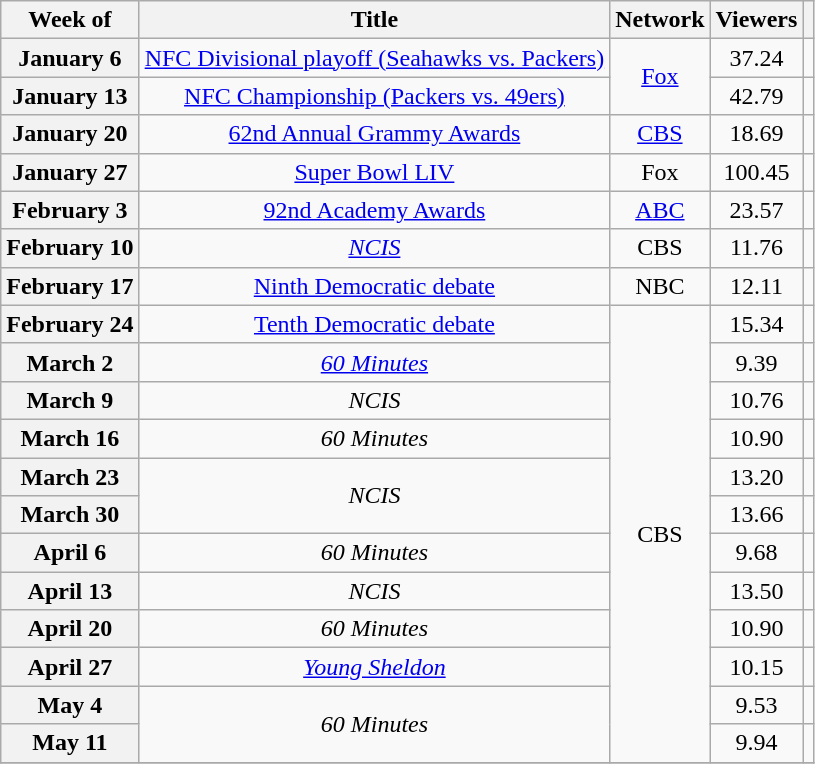<table class="wikitable sortable plainrowheaders" style="text-align: center; display: inline-table;">
<tr>
<th>Week of</th>
<th>Title</th>
<th>Network</th>
<th>Viewers<br></th>
<th></th>
</tr>
<tr>
<th scope="row">January 6</th>
<td><a href='#'>NFC Divisional playoff (Seahawks vs. Packers)</a></td>
<td rowspan="2"><a href='#'>Fox</a></td>
<td>37.24</td>
<td></td>
</tr>
<tr>
<th scope="row">January 13</th>
<td><a href='#'>NFC Championship (Packers vs. 49ers)</a></td>
<td>42.79</td>
<td></td>
</tr>
<tr>
<th scope="row">January 20</th>
<td><a href='#'>62nd Annual Grammy Awards</a></td>
<td><a href='#'>CBS</a></td>
<td>18.69</td>
<td></td>
</tr>
<tr>
<th scope="row">January 27</th>
<td><a href='#'>Super Bowl LIV</a></td>
<td>Fox</td>
<td>100.45</td>
<td></td>
</tr>
<tr>
<th scope="row">February 3</th>
<td><a href='#'>92nd Academy Awards</a></td>
<td><a href='#'>ABC</a></td>
<td>23.57</td>
<td></td>
</tr>
<tr>
<th scope="row">February 10</th>
<td><em><a href='#'>NCIS</a></em></td>
<td>CBS</td>
<td>11.76</td>
<td></td>
</tr>
<tr>
<th scope="row">February 17</th>
<td><a href='#'>Ninth Democratic debate</a></td>
<td>NBC</td>
<td>12.11</td>
<td></td>
</tr>
<tr>
<th scope="row">February 24</th>
<td><a href='#'>Tenth Democratic debate</a></td>
<td rowspan="12">CBS</td>
<td>15.34</td>
<td></td>
</tr>
<tr>
<th scope="row">March 2</th>
<td><em><a href='#'>60 Minutes</a></em></td>
<td>9.39</td>
<td></td>
</tr>
<tr>
<th scope="row">March 9</th>
<td><em>NCIS</em></td>
<td>10.76</td>
<td></td>
</tr>
<tr>
<th scope="row">March 16</th>
<td><em>60 Minutes</em></td>
<td>10.90</td>
<td></td>
</tr>
<tr>
<th scope="row">March 23</th>
<td rowspan=2"><em>NCIS</em></td>
<td>13.20</td>
<td></td>
</tr>
<tr>
<th scope="row">March 30</th>
<td>13.66</td>
<td></td>
</tr>
<tr>
<th scope="row">April 6</th>
<td><em>60 Minutes</em></td>
<td>9.68</td>
<td></td>
</tr>
<tr>
<th scope="row">April 13</th>
<td><em>NCIS</em></td>
<td>13.50</td>
<td></td>
</tr>
<tr>
<th scope="row">April 20</th>
<td><em>60 Minutes</em></td>
<td>10.90</td>
<td></td>
</tr>
<tr>
<th scope="row">April 27</th>
<td><em><a href='#'>Young Sheldon</a></em></td>
<td>10.15</td>
<td></td>
</tr>
<tr>
<th scope="row">May 4</th>
<td rowspan="2"><em>60 Minutes</em></td>
<td>9.53</td>
<td></td>
</tr>
<tr>
<th scope="row">May 11</th>
<td>9.94</td>
<td></td>
</tr>
<tr>
</tr>
</table>
